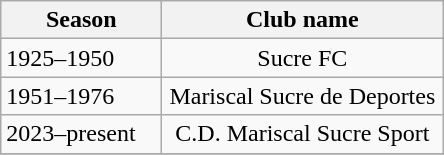<table class="wikitable sortable">
<tr>
<th width="100">Season</th>
<th width="180">Club name</th>
</tr>
<tr>
<td>1925–1950</td>
<td align=center>Sucre FC</td>
</tr>
<tr>
<td>1951–1976</td>
<td align=center>Mariscal Sucre de Deportes</td>
</tr>
<tr>
<td>2023–present</td>
<td align=center>C.D. Mariscal Sucre Sport</td>
</tr>
<tr>
</tr>
</table>
